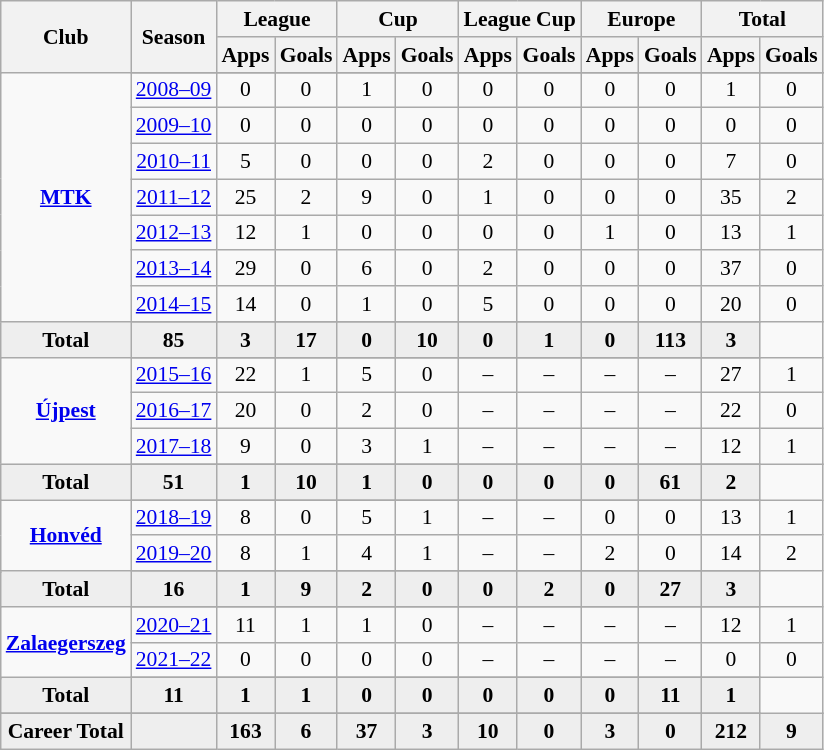<table class="wikitable" style="font-size:90%; text-align: center;">
<tr>
<th rowspan="2">Club</th>
<th rowspan="2">Season</th>
<th colspan="2">League</th>
<th colspan="2">Cup</th>
<th colspan="2">League Cup</th>
<th colspan="2">Europe</th>
<th colspan="2">Total</th>
</tr>
<tr>
<th>Apps</th>
<th>Goals</th>
<th>Apps</th>
<th>Goals</th>
<th>Apps</th>
<th>Goals</th>
<th>Apps</th>
<th>Goals</th>
<th>Apps</th>
<th>Goals</th>
</tr>
<tr ||-||-||-|->
<td rowspan="9" valign="center"><strong><a href='#'>MTK</a></strong></td>
</tr>
<tr>
<td><a href='#'>2008–09</a></td>
<td>0</td>
<td>0</td>
<td>1</td>
<td>0</td>
<td>0</td>
<td>0</td>
<td>0</td>
<td>0</td>
<td>1</td>
<td>0</td>
</tr>
<tr>
<td><a href='#'>2009–10</a></td>
<td>0</td>
<td>0</td>
<td>0</td>
<td>0</td>
<td>0</td>
<td>0</td>
<td>0</td>
<td>0</td>
<td>0</td>
<td>0</td>
</tr>
<tr>
<td><a href='#'>2010–11</a></td>
<td>5</td>
<td>0</td>
<td>0</td>
<td>0</td>
<td>2</td>
<td>0</td>
<td>0</td>
<td>0</td>
<td>7</td>
<td>0</td>
</tr>
<tr>
<td><a href='#'>2011–12</a></td>
<td>25</td>
<td>2</td>
<td>9</td>
<td>0</td>
<td>1</td>
<td>0</td>
<td>0</td>
<td>0</td>
<td>35</td>
<td>2</td>
</tr>
<tr>
<td><a href='#'>2012–13</a></td>
<td>12</td>
<td>1</td>
<td>0</td>
<td>0</td>
<td>0</td>
<td>0</td>
<td>1</td>
<td>0</td>
<td>13</td>
<td>1</td>
</tr>
<tr>
<td><a href='#'>2013–14</a></td>
<td>29</td>
<td>0</td>
<td>6</td>
<td>0</td>
<td>2</td>
<td>0</td>
<td>0</td>
<td>0</td>
<td>37</td>
<td>0</td>
</tr>
<tr>
<td><a href='#'>2014–15</a></td>
<td>14</td>
<td>0</td>
<td>1</td>
<td>0</td>
<td>5</td>
<td>0</td>
<td>0</td>
<td>0</td>
<td>20</td>
<td>0</td>
</tr>
<tr>
</tr>
<tr style="font-weight:bold; background-color:#eeeeee;">
<td>Total</td>
<td>85</td>
<td>3</td>
<td>17</td>
<td>0</td>
<td>10</td>
<td>0</td>
<td>1</td>
<td>0</td>
<td>113</td>
<td>3</td>
</tr>
<tr>
<td rowspan="5" valign="center"><strong><a href='#'>Újpest</a></strong></td>
</tr>
<tr>
<td><a href='#'>2015–16</a></td>
<td>22</td>
<td>1</td>
<td>5</td>
<td>0</td>
<td>–</td>
<td>–</td>
<td>–</td>
<td>–</td>
<td>27</td>
<td>1</td>
</tr>
<tr>
<td><a href='#'>2016–17</a></td>
<td>20</td>
<td>0</td>
<td>2</td>
<td>0</td>
<td>–</td>
<td>–</td>
<td>–</td>
<td>–</td>
<td>22</td>
<td>0</td>
</tr>
<tr>
<td><a href='#'>2017–18</a></td>
<td>9</td>
<td>0</td>
<td>3</td>
<td>1</td>
<td>–</td>
<td>–</td>
<td>–</td>
<td>–</td>
<td>12</td>
<td>1</td>
</tr>
<tr>
</tr>
<tr style="font-weight:bold; background-color:#eeeeee;">
<td>Total</td>
<td>51</td>
<td>1</td>
<td>10</td>
<td>1</td>
<td>0</td>
<td>0</td>
<td>0</td>
<td>0</td>
<td>61</td>
<td>2</td>
</tr>
<tr>
<td rowspan="4" valign="center"><strong><a href='#'>Honvéd</a></strong></td>
</tr>
<tr>
<td><a href='#'>2018–19</a></td>
<td>8</td>
<td>0</td>
<td>5</td>
<td>1</td>
<td>–</td>
<td>–</td>
<td>0</td>
<td>0</td>
<td>13</td>
<td>1</td>
</tr>
<tr>
<td><a href='#'>2019–20</a></td>
<td>8</td>
<td>1</td>
<td>4</td>
<td>1</td>
<td>–</td>
<td>–</td>
<td>2</td>
<td>0</td>
<td>14</td>
<td>2</td>
</tr>
<tr>
</tr>
<tr style="font-weight:bold; background-color:#eeeeee;">
<td>Total</td>
<td>16</td>
<td>1</td>
<td>9</td>
<td>2</td>
<td>0</td>
<td>0</td>
<td>2</td>
<td>0</td>
<td>27</td>
<td>3</td>
</tr>
<tr>
<td rowspan="4" valign="center"><strong><a href='#'>Zalaegerszeg</a></strong></td>
</tr>
<tr>
<td><a href='#'>2020–21</a></td>
<td>11</td>
<td>1</td>
<td>1</td>
<td>0</td>
<td>–</td>
<td>–</td>
<td>–</td>
<td>–</td>
<td>12</td>
<td>1</td>
</tr>
<tr>
<td><a href='#'>2021–22</a></td>
<td>0</td>
<td>0</td>
<td>0</td>
<td>0</td>
<td>–</td>
<td>–</td>
<td>–</td>
<td>–</td>
<td>0</td>
<td>0</td>
</tr>
<tr>
</tr>
<tr style="font-weight:bold; background-color:#eeeeee;">
<td>Total</td>
<td>11</td>
<td>1</td>
<td>1</td>
<td>0</td>
<td>0</td>
<td>0</td>
<td>0</td>
<td>0</td>
<td>11</td>
<td>1</td>
</tr>
<tr>
</tr>
<tr style="font-weight:bold; background-color:#eeeeee;">
<td rowspan="2" valign="top"><strong>Career Total</strong></td>
<td></td>
<td><strong>163</strong></td>
<td><strong>6</strong></td>
<td><strong>37</strong></td>
<td><strong>3</strong></td>
<td><strong>10</strong></td>
<td><strong>0</strong></td>
<td><strong>3</strong></td>
<td><strong>0</strong></td>
<td><strong>212</strong></td>
<td><strong>9</strong></td>
</tr>
</table>
